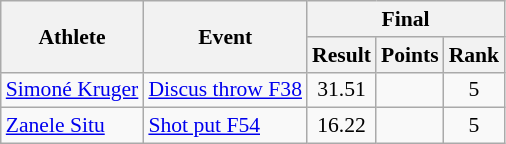<table class=wikitable style="font-size:90%">
<tr>
<th rowspan="2">Athlete</th>
<th rowspan="2">Event</th>
<th colspan="3">Final</th>
</tr>
<tr>
<th>Result</th>
<th>Points</th>
<th>Rank</th>
</tr>
<tr align=center>
<td align=left><a href='#'>Simoné Kruger</a></td>
<td align=left><a href='#'>Discus throw F38</a></td>
<td>31.51</td>
<td></td>
<td>5</td>
</tr>
<tr align=center>
<td align=left><a href='#'>Zanele Situ</a></td>
<td align=left><a href='#'>Shot put F54</a></td>
<td>16.22</td>
<td></td>
<td>5</td>
</tr>
</table>
